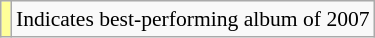<table class="wikitable plainrowheaders" style="font-size:90%;">
<tr>
<td style="background-color:#FFFF99"></td>
<td>Indicates best-performing album of 2007</td>
</tr>
</table>
